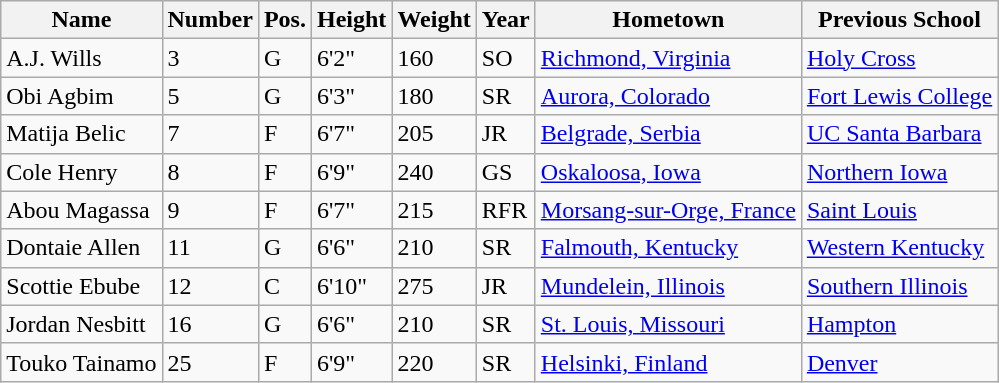<table class="wikitable sortable" border="1">
<tr>
<th>Name</th>
<th>Number</th>
<th>Pos.</th>
<th>Height</th>
<th>Weight</th>
<th>Year</th>
<th>Hometown</th>
<th class="unsortable">Previous School</th>
</tr>
<tr>
<td>A.J. Wills</td>
<td>3</td>
<td>G</td>
<td>6'2"</td>
<td>160</td>
<td>SO</td>
<td><a href='#'>Richmond, Virginia</a></td>
<td><a href='#'>Holy Cross</a></td>
</tr>
<tr>
<td>Obi Agbim</td>
<td>5</td>
<td>G</td>
<td>6'3"</td>
<td>180</td>
<td>SR</td>
<td><a href='#'>Aurora, Colorado</a></td>
<td><a href='#'>Fort Lewis College</a></td>
</tr>
<tr>
<td>Matija Belic</td>
<td>7</td>
<td>F</td>
<td>6'7"</td>
<td>205</td>
<td>JR</td>
<td><a href='#'>Belgrade, Serbia</a></td>
<td><a href='#'>UC Santa Barbara</a></td>
</tr>
<tr>
<td>Cole Henry</td>
<td>8</td>
<td>F</td>
<td>6'9"</td>
<td>240</td>
<td>GS</td>
<td><a href='#'>Oskaloosa, Iowa</a></td>
<td><a href='#'>Northern Iowa</a></td>
</tr>
<tr>
<td>Abou Magassa</td>
<td>9</td>
<td>F</td>
<td>6'7"</td>
<td>215</td>
<td>RFR</td>
<td><a href='#'>Morsang-sur-Orge, France</a></td>
<td><a href='#'>Saint Louis</a></td>
</tr>
<tr>
<td>Dontaie Allen</td>
<td>11</td>
<td>G</td>
<td>6'6"</td>
<td>210</td>
<td>SR</td>
<td><a href='#'>Falmouth, Kentucky</a></td>
<td><a href='#'>Western Kentucky</a></td>
</tr>
<tr>
<td>Scottie Ebube</td>
<td>12</td>
<td>C</td>
<td>6'10"</td>
<td>275</td>
<td>JR</td>
<td><a href='#'>Mundelein, Illinois</a></td>
<td><a href='#'>Southern Illinois</a></td>
</tr>
<tr>
<td>Jordan Nesbitt</td>
<td>16</td>
<td>G</td>
<td>6'6"</td>
<td>210</td>
<td>SR</td>
<td><a href='#'>St. Louis, Missouri</a></td>
<td><a href='#'>Hampton</a></td>
</tr>
<tr>
<td>Touko Tainamo</td>
<td>25</td>
<td>F</td>
<td>6'9"</td>
<td>220</td>
<td>SR</td>
<td><a href='#'>Helsinki, Finland</a></td>
<td><a href='#'>Denver</a></td>
</tr>
</table>
